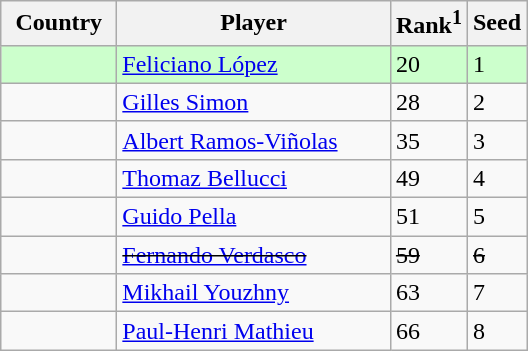<table class="sortable wikitable">
<tr>
<th width="70">Country</th>
<th width="175">Player</th>
<th>Rank<sup>1</sup></th>
<th>Seed</th>
</tr>
<tr style="background:#cfc;">
<td></td>
<td><a href='#'>Feliciano López</a></td>
<td>20</td>
<td>1</td>
</tr>
<tr>
<td></td>
<td><a href='#'>Gilles Simon</a></td>
<td>28</td>
<td>2</td>
</tr>
<tr>
<td></td>
<td><a href='#'>Albert Ramos-Viñolas</a></td>
<td>35</td>
<td>3</td>
</tr>
<tr>
<td></td>
<td><a href='#'>Thomaz Bellucci</a></td>
<td>49</td>
<td>4</td>
</tr>
<tr>
<td></td>
<td><a href='#'>Guido Pella</a></td>
<td>51</td>
<td>5</td>
</tr>
<tr>
<td><s></s></td>
<td><s><a href='#'>Fernando Verdasco</a></s></td>
<td><s>59</s></td>
<td><s>6</s></td>
</tr>
<tr>
<td></td>
<td><a href='#'>Mikhail Youzhny</a></td>
<td>63</td>
<td>7</td>
</tr>
<tr>
<td></td>
<td><a href='#'>Paul-Henri Mathieu</a></td>
<td>66</td>
<td>8</td>
</tr>
</table>
